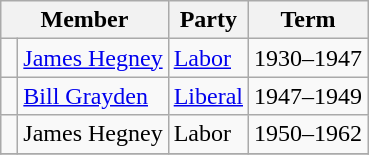<table class="wikitable">
<tr>
<th colspan="2">Member</th>
<th>Party</th>
<th>Term</th>
</tr>
<tr>
<td> </td>
<td><a href='#'>James Hegney</a></td>
<td><a href='#'>Labor</a></td>
<td>1930–1947</td>
</tr>
<tr>
<td> </td>
<td><a href='#'>Bill Grayden</a></td>
<td><a href='#'>Liberal</a></td>
<td>1947–1949</td>
</tr>
<tr>
<td> </td>
<td>James Hegney</td>
<td>Labor</td>
<td>1950–1962</td>
</tr>
<tr>
</tr>
</table>
